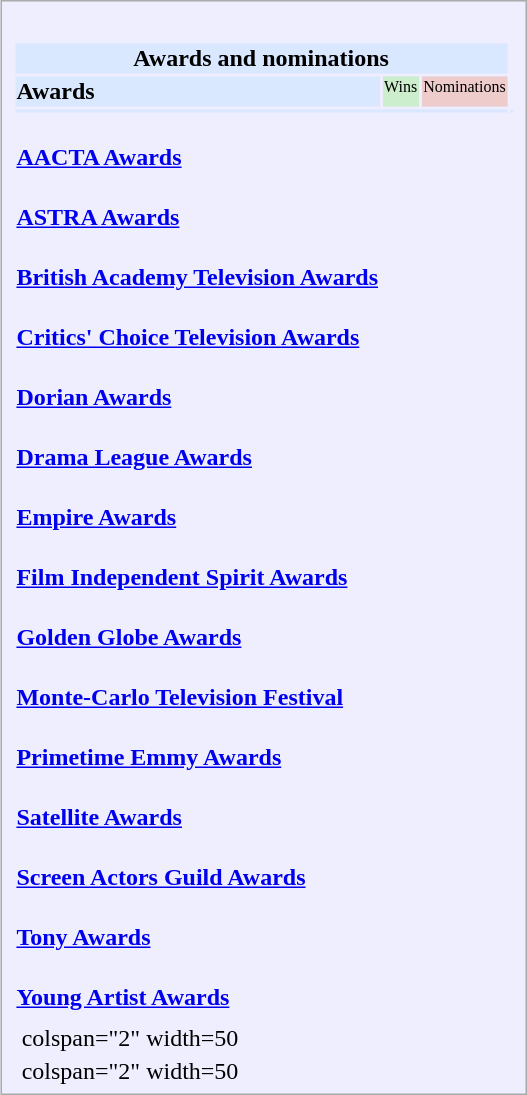<table class="infobox" style="text-align:left; vertical-align:middle; background:#eef;">
<tr style="background:white;">
</tr>
<tr>
<td colspan="3"><br><table class="collapsible collapsed">
<tr>
<th colspan="3" style="background:#d9e8ff; text-align:center;">Awards and nominations</th>
</tr>
<tr style="background:#d9e8ff; text-align:left;">
<th style="vertical-align: left;">Awards</th>
<td style="background:#cec; font-size:8pt;">Wins</td>
<td style="background:#ecc; font-size:8pt;">Nominations</td>
</tr>
<tr style="background:#d9e8ff;">
<td colspan="3" style="text-align:center;"></td>
<td></td>
</tr>
<tr style="text-align:left;"|>
<td style="text-align:left;"><br><strong><a href='#'>AACTA Awards</a></strong></td>
<td></td>
<td></td>
</tr>
<tr>
<td style="text-align:left;"><br><strong><a href='#'>ASTRA Awards</a></strong></td>
<td></td>
<td></td>
</tr>
<tr>
<td style="text-align:left;"><br><strong> <a href='#'>British Academy Television Awards</a></strong></td>
<td></td>
<td></td>
</tr>
<tr>
<td style="text-align:left;"><br><strong><a href='#'>Critics' Choice Television Awards</a></strong></td>
<td></td>
<td></td>
</tr>
<tr>
<td style="text-align:left;"><br><strong><a href='#'>Dorian Awards</a></strong></td>
<td></td>
<td></td>
</tr>
<tr>
<td style="text-align:left;"><br><strong><a href='#'>Drama League Awards</a></strong></td>
<td></td>
<td></td>
</tr>
<tr>
<td style="text-align:left;"><br><strong><a href='#'>Empire Awards</a></strong></td>
<td></td>
<td></td>
</tr>
<tr>
<td style="text-align:left;"><br><strong><a href='#'>Film Independent Spirit Awards</a></strong></td>
<td></td>
<td></td>
</tr>
<tr>
<td style="text-align:left;"><br><strong><a href='#'>Golden Globe Awards</a></strong></td>
<td></td>
<td></td>
</tr>
<tr>
<td style="text-align:left;"><br><strong><a href='#'>Monte-Carlo Television Festival</a></strong></td>
<td></td>
<td></td>
</tr>
<tr>
<td style="text-align:left;"><br><strong><a href='#'>Primetime Emmy Awards</a></strong></td>
<td></td>
<td></td>
</tr>
<tr>
<td style="text-align:left;"><br><strong><a href='#'>Satellite Awards</a></strong></td>
<td></td>
<td></td>
</tr>
<tr>
<td style="text-align:left;"><br><strong><a href='#'>Screen Actors Guild Awards</a></strong></td>
<td></td>
<td></td>
</tr>
<tr>
<td style="text-align:left;"><br><strong><a href='#'>Tony Awards</a></strong></td>
<td></td>
<td></td>
</tr>
<tr>
<td style="text-align:left;"><br><strong><a href='#'>Young Artist Awards</a></strong></td>
<td></td>
<td></td>
</tr>
<tr>
</tr>
</table>
</td>
</tr>
<tr>
<td></td>
<td>colspan="2" width=50 </td>
</tr>
<tr>
<td></td>
<td>colspan="2" width=50 </td>
</tr>
</table>
